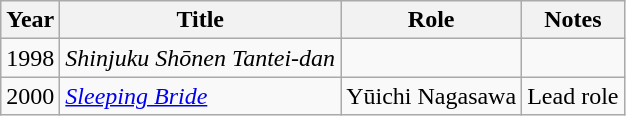<table class="wikitable plainrowheaders sortable">
<tr>
<th scope="col">Year</th>
<th scope="col">Title</th>
<th scope="col">Role</th>
<th class="unsortable">Notes</th>
</tr>
<tr>
<td>1998</td>
<td><em>Shinjuku Shōnen Tantei-dan</em></td>
<td></td>
<td></td>
</tr>
<tr>
<td>2000</td>
<td><em><a href='#'>Sleeping Bride</a></em></td>
<td>Yūichi Nagasawa</td>
<td>Lead role</td>
</tr>
</table>
